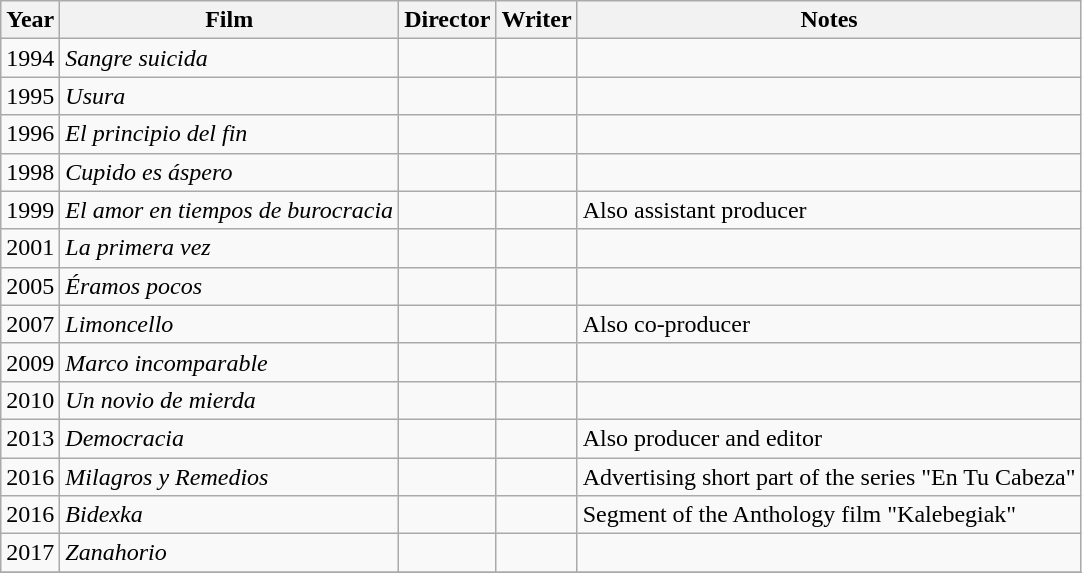<table class="wikitable sortable">
<tr>
<th>Year</th>
<th>Film</th>
<th>Director</th>
<th>Writer</th>
<th>Notes</th>
</tr>
<tr>
<td>1994</td>
<td><em>Sangre suicida</em></td>
<td></td>
<td></td>
<td></td>
</tr>
<tr>
<td>1995</td>
<td><em>Usura</em></td>
<td></td>
<td></td>
<td></td>
</tr>
<tr>
<td>1996</td>
<td><em>El principio del fin</em></td>
<td></td>
<td></td>
<td></td>
</tr>
<tr>
<td>1998</td>
<td><em>Cupido es áspero</em></td>
<td></td>
<td></td>
<td></td>
</tr>
<tr>
<td>1999</td>
<td><em>El amor en tiempos de burocracia</em></td>
<td></td>
<td></td>
<td>Also assistant producer</td>
</tr>
<tr>
<td>2001</td>
<td><em>La primera vez</em></td>
<td></td>
<td></td>
<td></td>
</tr>
<tr>
<td>2005</td>
<td><em>Éramos pocos</em></td>
<td></td>
<td></td>
<td></td>
</tr>
<tr>
<td>2007</td>
<td><em>Limoncello</em></td>
<td></td>
<td></td>
<td>Also co-producer</td>
</tr>
<tr>
<td>2009</td>
<td><em>Marco incomparable</em></td>
<td></td>
<td></td>
<td></td>
</tr>
<tr>
<td>2010</td>
<td><em>Un novio de mierda</em></td>
<td></td>
<td></td>
<td></td>
</tr>
<tr>
<td>2013</td>
<td><em>Democracia</em></td>
<td></td>
<td></td>
<td>Also producer and editor</td>
</tr>
<tr>
<td>2016</td>
<td><em>Milagros y Remedios</em></td>
<td></td>
<td></td>
<td>Advertising short part of the series "En Tu Cabeza"</td>
</tr>
<tr>
<td>2016</td>
<td><em>Bidexka</em></td>
<td></td>
<td></td>
<td>Segment of the Anthology film "Kalebegiak"</td>
</tr>
<tr>
<td>2017</td>
<td><em>Zanahorio</em></td>
<td></td>
<td></td>
<td></td>
</tr>
<tr>
</tr>
</table>
